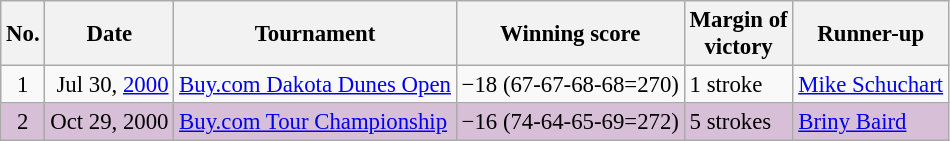<table class="wikitable" style="font-size:95%;">
<tr>
<th>No.</th>
<th>Date</th>
<th>Tournament</th>
<th>Winning score</th>
<th>Margin of<br>victory</th>
<th>Runner-up</th>
</tr>
<tr>
<td align=center>1</td>
<td align=right>Jul 30, <a href='#'>2000</a></td>
<td><a href='#'>Buy.com Dakota Dunes Open</a></td>
<td>−18 (67-67-68-68=270)</td>
<td>1 stroke</td>
<td> <a href='#'>Mike Schuchart</a></td>
</tr>
<tr style="background:thistle;">
<td align=center>2</td>
<td align=right>Oct 29, 2000</td>
<td><a href='#'>Buy.com Tour Championship</a></td>
<td>−16 (74-64-65-69=272)</td>
<td>5 strokes</td>
<td> <a href='#'>Briny Baird</a></td>
</tr>
</table>
